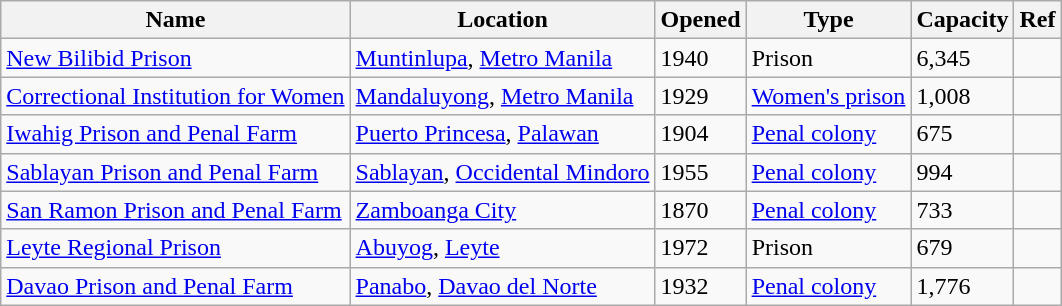<table class="wikitable sortable">
<tr>
<th>Name</th>
<th>Location</th>
<th>Opened</th>
<th>Type</th>
<th>Capacity</th>
<th>Ref</th>
</tr>
<tr>
<td><a href='#'>New Bilibid Prison</a></td>
<td><a href='#'>Muntinlupa</a>, <a href='#'>Metro Manila</a></td>
<td>1940</td>
<td>Prison</td>
<td>6,345</td>
<td></td>
</tr>
<tr>
<td><a href='#'>Correctional Institution for Women</a></td>
<td><a href='#'>Mandaluyong</a>, <a href='#'>Metro Manila</a></td>
<td>1929</td>
<td><a href='#'>Women's prison</a></td>
<td>1,008</td>
<td></td>
</tr>
<tr>
<td><a href='#'>Iwahig Prison and Penal Farm</a></td>
<td><a href='#'>Puerto Princesa</a>,  <a href='#'>Palawan</a></td>
<td>1904</td>
<td><a href='#'>Penal colony</a></td>
<td>675</td>
<td></td>
</tr>
<tr>
<td><a href='#'>Sablayan Prison and Penal Farm</a></td>
<td><a href='#'>Sablayan</a>,  <a href='#'>Occidental Mindoro</a></td>
<td>1955</td>
<td><a href='#'>Penal colony</a></td>
<td>994</td>
<td></td>
</tr>
<tr>
<td><a href='#'>San Ramon Prison and Penal Farm</a></td>
<td><a href='#'>Zamboanga City</a></td>
<td>1870</td>
<td><a href='#'>Penal colony</a></td>
<td>733</td>
<td></td>
</tr>
<tr>
<td><a href='#'>Leyte Regional Prison</a></td>
<td><a href='#'>Abuyog</a>, <a href='#'>Leyte</a></td>
<td>1972</td>
<td>Prison</td>
<td>679</td>
<td></td>
</tr>
<tr>
<td><a href='#'>Davao Prison and Penal Farm</a></td>
<td><a href='#'>Panabo</a>, <a href='#'>Davao del Norte</a></td>
<td>1932</td>
<td><a href='#'>Penal colony</a></td>
<td>1,776</td>
<td></td>
</tr>
</table>
